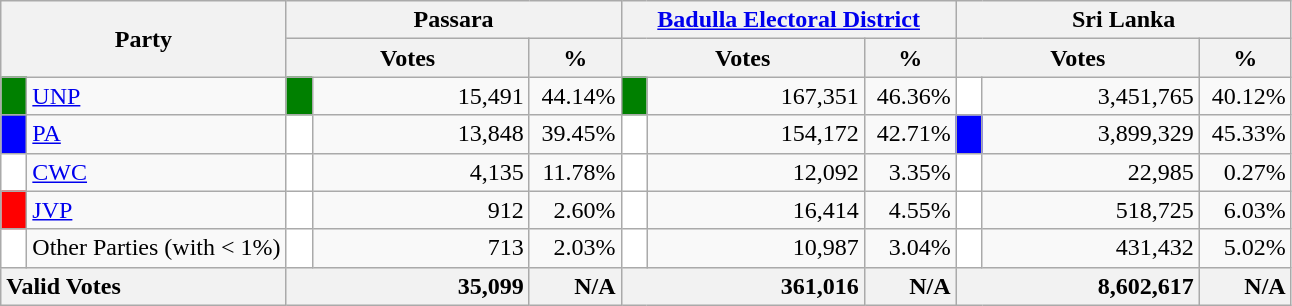<table class="wikitable">
<tr>
<th colspan="2" width="144px"rowspan="2">Party</th>
<th colspan="3" width="216px">Passara</th>
<th colspan="3" width="216px"><a href='#'>Badulla Electoral District</a></th>
<th colspan="3" width="216px">Sri Lanka</th>
</tr>
<tr>
<th colspan="2" width="144px">Votes</th>
<th>%</th>
<th colspan="2" width="144px">Votes</th>
<th>%</th>
<th colspan="2" width="144px">Votes</th>
<th>%</th>
</tr>
<tr>
<td style="background-color:green;" width="10px"></td>
<td style="text-align:left;"><a href='#'>UNP</a></td>
<td style="background-color:green;" width="10px"></td>
<td style="text-align:right;">15,491</td>
<td style="text-align:right;">44.14%</td>
<td style="background-color:green;" width="10px"></td>
<td style="text-align:right;">167,351</td>
<td style="text-align:right;">46.36%</td>
<td style="background-color:white;" width="10px"></td>
<td style="text-align:right;">3,451,765</td>
<td style="text-align:right;">40.12%</td>
</tr>
<tr>
<td style="background-color:blue;" width="10px"></td>
<td style="text-align:left;"><a href='#'>PA</a></td>
<td style="background-color:white;" width="10px"></td>
<td style="text-align:right;">13,848</td>
<td style="text-align:right;">39.45%</td>
<td style="background-color:white;" width="10px"></td>
<td style="text-align:right;">154,172</td>
<td style="text-align:right;">42.71%</td>
<td style="background-color:blue;" width="10px"></td>
<td style="text-align:right;">3,899,329</td>
<td style="text-align:right;">45.33%</td>
</tr>
<tr>
<td style="background-color:white;" width="10px"></td>
<td style="text-align:left;"><a href='#'>CWC</a></td>
<td style="background-color:white;" width="10px"></td>
<td style="text-align:right;">4,135</td>
<td style="text-align:right;">11.78%</td>
<td style="background-color:white;" width="10px"></td>
<td style="text-align:right;">12,092</td>
<td style="text-align:right;">3.35%</td>
<td style="background-color:white;" width="10px"></td>
<td style="text-align:right;">22,985</td>
<td style="text-align:right;">0.27%</td>
</tr>
<tr>
<td style="background-color:red;" width="10px"></td>
<td style="text-align:left;"><a href='#'>JVP</a></td>
<td style="background-color:white;" width="10px"></td>
<td style="text-align:right;">912</td>
<td style="text-align:right;">2.60%</td>
<td style="background-color:white;" width="10px"></td>
<td style="text-align:right;">16,414</td>
<td style="text-align:right;">4.55%</td>
<td style="background-color:white;" width="10px"></td>
<td style="text-align:right;">518,725</td>
<td style="text-align:right;">6.03%</td>
</tr>
<tr>
<td style="background-color:white;" width="10px"></td>
<td style="text-align:left;">Other Parties (with < 1%)</td>
<td style="background-color:white;" width="10px"></td>
<td style="text-align:right;">713</td>
<td style="text-align:right;">2.03%</td>
<td style="background-color:white;" width="10px"></td>
<td style="text-align:right;">10,987</td>
<td style="text-align:right;">3.04%</td>
<td style="background-color:white;" width="10px"></td>
<td style="text-align:right;">431,432</td>
<td style="text-align:right;">5.02%</td>
</tr>
<tr>
<th colspan="2" width="144px"style="text-align:left;">Valid Votes</th>
<th style="text-align:right;"colspan="2" width="144px">35,099</th>
<th style="text-align:right;">N/A</th>
<th style="text-align:right;"colspan="2" width="144px">361,016</th>
<th style="text-align:right;">N/A</th>
<th style="text-align:right;"colspan="2" width="144px">8,602,617</th>
<th style="text-align:right;">N/A</th>
</tr>
</table>
